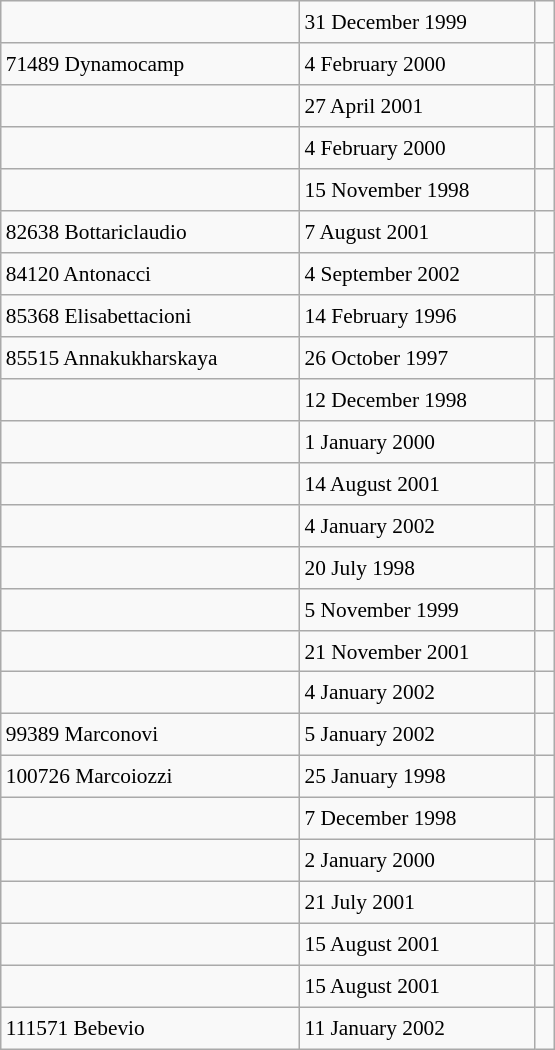<table class="wikitable" style="font-size: 89%; float: left; width: 26em; margin-right: 1em; height: 700px">
<tr>
<td></td>
<td>31 December 1999</td>
<td> </td>
</tr>
<tr>
<td>71489 Dynamocamp</td>
<td>4 February 2000</td>
<td> </td>
</tr>
<tr>
<td></td>
<td>27 April 2001</td>
<td> </td>
</tr>
<tr>
<td></td>
<td>4 February 2000</td>
<td> </td>
</tr>
<tr>
<td></td>
<td>15 November 1998</td>
<td> </td>
</tr>
<tr>
<td>82638 Bottariclaudio</td>
<td>7 August 2001</td>
<td> </td>
</tr>
<tr>
<td>84120 Antonacci</td>
<td>4 September 2002</td>
<td> </td>
</tr>
<tr>
<td>85368 Elisabettacioni</td>
<td>14 February 1996</td>
<td> </td>
</tr>
<tr>
<td>85515 Annakukharskaya</td>
<td>26 October 1997</td>
<td> </td>
</tr>
<tr>
<td></td>
<td>12 December 1998</td>
<td> </td>
</tr>
<tr>
<td></td>
<td>1 January 2000</td>
<td> </td>
</tr>
<tr>
<td></td>
<td>14 August 2001</td>
<td> </td>
</tr>
<tr>
<td></td>
<td>4 January 2002</td>
<td> </td>
</tr>
<tr>
<td></td>
<td>20 July 1998</td>
<td> </td>
</tr>
<tr>
<td></td>
<td>5 November 1999</td>
<td> </td>
</tr>
<tr>
<td></td>
<td>21 November 2001</td>
<td> </td>
</tr>
<tr>
<td></td>
<td>4 January 2002</td>
<td> </td>
</tr>
<tr>
<td>99389 Marconovi</td>
<td>5 January 2002</td>
<td> </td>
</tr>
<tr>
<td>100726 Marcoiozzi</td>
<td>25 January 1998</td>
<td> </td>
</tr>
<tr>
<td></td>
<td>7 December 1998</td>
<td> </td>
</tr>
<tr>
<td></td>
<td>2 January 2000</td>
<td> </td>
</tr>
<tr>
<td></td>
<td>21 July 2001</td>
<td> </td>
</tr>
<tr>
<td></td>
<td>15 August 2001</td>
<td> </td>
</tr>
<tr>
<td></td>
<td>15 August 2001</td>
<td> </td>
</tr>
<tr>
<td>111571 Bebevio</td>
<td>11 January 2002</td>
<td> </td>
</tr>
</table>
